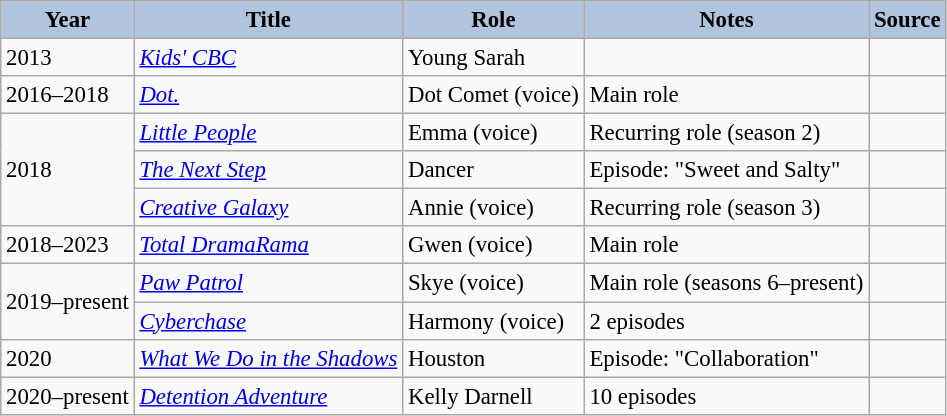<table class="wikitable sortable plainrowheaders" style="width=95%; font-size: 95%;">
<tr>
<th style="background:#b0c4de;">Year </th>
<th style="background:#b0c4de;">Title</th>
<th style="background:#b0c4de;">Role</th>
<th style="background:#b0c4de;" class="unsortable">Notes </th>
<th style="background:#b0c4de;" class="unsortable">Source</th>
</tr>
<tr>
<td>2013</td>
<td><em><a href='#'>Kids' CBC</a></em></td>
<td>Young Sarah</td>
<td></td>
<td></td>
</tr>
<tr>
<td>2016–2018</td>
<td><em><a href='#'>Dot.</a></em></td>
<td>Dot Comet (voice)</td>
<td>Main role</td>
<td></td>
</tr>
<tr>
<td rowspan=3>2018</td>
<td><em><a href='#'>Little People</a></em></td>
<td>Emma (voice)</td>
<td>Recurring role (season 2)</td>
<td></td>
</tr>
<tr>
<td><em><a href='#'>The Next Step</a></em></td>
<td>Dancer</td>
<td>Episode: "Sweet and Salty"</td>
<td></td>
</tr>
<tr>
<td><em><a href='#'>Creative Galaxy</a></em></td>
<td>Annie (voice)</td>
<td>Recurring role (season 3)</td>
<td></td>
</tr>
<tr>
<td>2018–2023</td>
<td><em><a href='#'>Total DramaRama</a></em></td>
<td>Gwen (voice)</td>
<td>Main role</td>
<td></td>
</tr>
<tr>
<td rowspan="2">2019–present</td>
<td><em><a href='#'>Paw Patrol</a></em></td>
<td>Skye (voice)</td>
<td>Main role (seasons 6–present)</td>
<td></td>
</tr>
<tr>
<td><em><a href='#'>Cyberchase</a></em></td>
<td>Harmony (voice)</td>
<td>2 episodes</td>
<td></td>
</tr>
<tr>
<td>2020</td>
<td><em><a href='#'>What We Do in the Shadows</a></em></td>
<td>Houston</td>
<td>Episode: "Collaboration"</td>
<td></td>
</tr>
<tr>
<td>2020–present</td>
<td><em><a href='#'>Detention Adventure</a></em></td>
<td>Kelly Darnell</td>
<td>10 episodes</td>
<td></td>
</tr>
</table>
